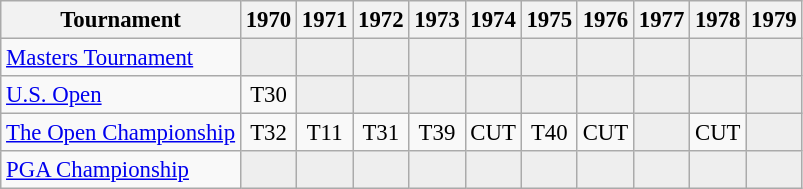<table class="wikitable" style="font-size:95%;text-align:center;">
<tr>
<th>Tournament</th>
<th>1970</th>
<th>1971</th>
<th>1972</th>
<th>1973</th>
<th>1974</th>
<th>1975</th>
<th>1976</th>
<th>1977</th>
<th>1978</th>
<th>1979</th>
</tr>
<tr>
<td align=left><a href='#'>Masters Tournament</a></td>
<td style="background:#eeeeee;"></td>
<td style="background:#eeeeee;"></td>
<td style="background:#eeeeee;"></td>
<td style="background:#eeeeee;"></td>
<td style="background:#eeeeee;"></td>
<td style="background:#eeeeee;"></td>
<td style="background:#eeeeee;"></td>
<td style="background:#eeeeee;"></td>
<td style="background:#eeeeee;"></td>
<td style="background:#eeeeee;"></td>
</tr>
<tr>
<td align=left><a href='#'>U.S. Open</a></td>
<td>T30</td>
<td style="background:#eeeeee;"></td>
<td style="background:#eeeeee;"></td>
<td style="background:#eeeeee;"></td>
<td style="background:#eeeeee;"></td>
<td style="background:#eeeeee;"></td>
<td style="background:#eeeeee;"></td>
<td style="background:#eeeeee;"></td>
<td style="background:#eeeeee;"></td>
<td style="background:#eeeeee;"></td>
</tr>
<tr>
<td align=left><a href='#'>The Open Championship</a></td>
<td>T32</td>
<td>T11</td>
<td>T31</td>
<td>T39</td>
<td>CUT</td>
<td>T40</td>
<td>CUT</td>
<td style="background:#eeeeee;"></td>
<td>CUT</td>
<td style="background:#eeeeee;"></td>
</tr>
<tr>
<td align=left><a href='#'>PGA Championship</a></td>
<td style="background:#eeeeee;"></td>
<td style="background:#eeeeee;"></td>
<td style="background:#eeeeee;"></td>
<td style="background:#eeeeee;"></td>
<td style="background:#eeeeee;"></td>
<td style="background:#eeeeee;"></td>
<td style="background:#eeeeee;"></td>
<td style="background:#eeeeee;"></td>
<td style="background:#eeeeee;"></td>
<td style="background:#eeeeee;"></td>
</tr>
</table>
